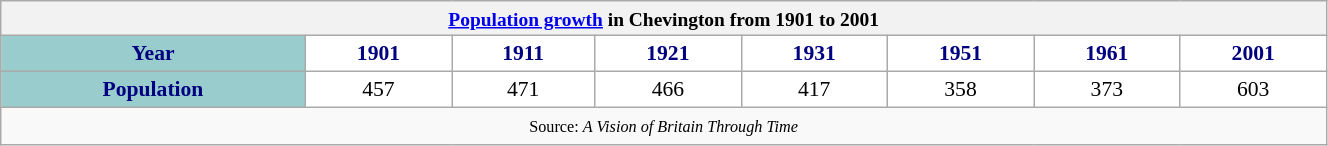<table class="wikitable" style="font-size:90%;width:70%;border:0px;text-align:center;line-height:120%;">
<tr>
<th colspan="11" style="text-align:center;font-size:90%;"><a href='#'>Population growth</a> in Chevington from 1901 to 2001</th>
</tr>
<tr>
<th style="background: #99CCCC; color: #000080" height="17">Year</th>
<th style="background: #FFFFFF; color:#000080;">1901</th>
<th style="background: #FFFFFF; color:#000080;">1911</th>
<th style="background: #FFFFFF; color:#000080;">1921</th>
<th style="background: #FFFFFF; color:#000080;">1931</th>
<th style="background: #FFFFFF; color:#000080;">1951</th>
<th style="background: #FFFFFF; color:#000080;">1961</th>
<th style="background: #FFFFFF; color:#000080;">2001</th>
</tr>
<tr Align="center">
<th style="background: #99CCCC; color: #000080" height="17">Population</th>
<td style="background: #FFFFFF; color: black;">457</td>
<td style="background: #FFFFFF; color: black;">471</td>
<td style="background: #FFFFFF; color: black;">466</td>
<td style="background: #FFFFFF; color: black;">417</td>
<td style="background: #FFFFFF; color: black;">358</td>
<td style="background: #FFFFFF; color: black;">373</td>
<td style="background: #FFFFFF; color: black;">603</td>
</tr>
<tr>
<td colspan="11" style="text-align:center;font-size:90%;"><small>Source: <em>A Vision of Britain Through Time</em></small></td>
</tr>
</table>
